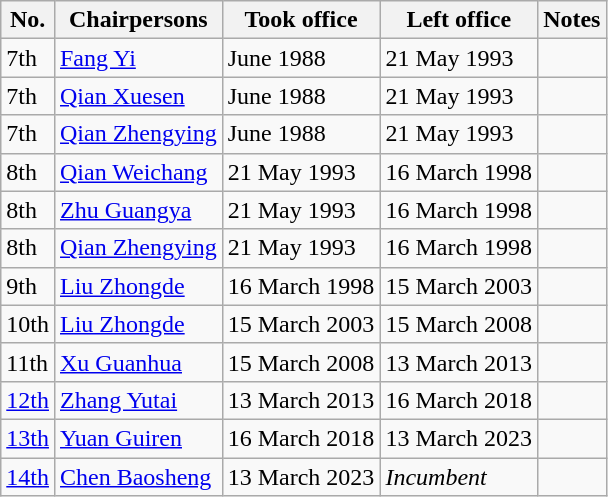<table class="wikitable">
<tr>
<th>No.</th>
<th>Chairpersons</th>
<th>Took office</th>
<th>Left office</th>
<th>Notes</th>
</tr>
<tr>
<td>7th</td>
<td><a href='#'>Fang Yi</a></td>
<td>June 1988</td>
<td>21 May 1993</td>
<td></td>
</tr>
<tr>
<td>7th</td>
<td><a href='#'>Qian Xuesen</a></td>
<td>June 1988</td>
<td>21 May 1993</td>
<td></td>
</tr>
<tr>
<td>7th</td>
<td><a href='#'>Qian Zhengying</a></td>
<td>June 1988</td>
<td>21 May 1993</td>
<td></td>
</tr>
<tr>
<td>8th</td>
<td><a href='#'>Qian Weichang</a></td>
<td>21 May 1993</td>
<td>16 March 1998</td>
<td></td>
</tr>
<tr>
<td>8th</td>
<td><a href='#'>Zhu Guangya</a></td>
<td>21 May 1993</td>
<td>16 March 1998</td>
<td></td>
</tr>
<tr>
<td>8th</td>
<td><a href='#'>Qian Zhengying</a></td>
<td>21 May 1993</td>
<td>16 March 1998</td>
<td></td>
</tr>
<tr>
<td>9th</td>
<td><a href='#'>Liu Zhongde</a></td>
<td>16 March 1998</td>
<td>15 March 2003</td>
<td></td>
</tr>
<tr>
<td>10th</td>
<td><a href='#'>Liu Zhongde</a></td>
<td>15 March 2003</td>
<td>15 March 2008</td>
<td></td>
</tr>
<tr>
<td>11th</td>
<td><a href='#'>Xu Guanhua</a></td>
<td>15 March 2008</td>
<td>13 March 2013</td>
<td></td>
</tr>
<tr>
<td><a href='#'>12th</a></td>
<td><a href='#'>Zhang Yutai</a></td>
<td>13 March 2013</td>
<td>16 March 2018</td>
<td></td>
</tr>
<tr>
<td><a href='#'>13th</a></td>
<td><a href='#'>Yuan Guiren</a></td>
<td>16 March 2018</td>
<td>13 March 2023</td>
<td></td>
</tr>
<tr>
<td><a href='#'>14th</a></td>
<td><a href='#'>Chen Baosheng</a></td>
<td>13 March 2023</td>
<td><em>Incumbent</em></td>
<td></td>
</tr>
</table>
